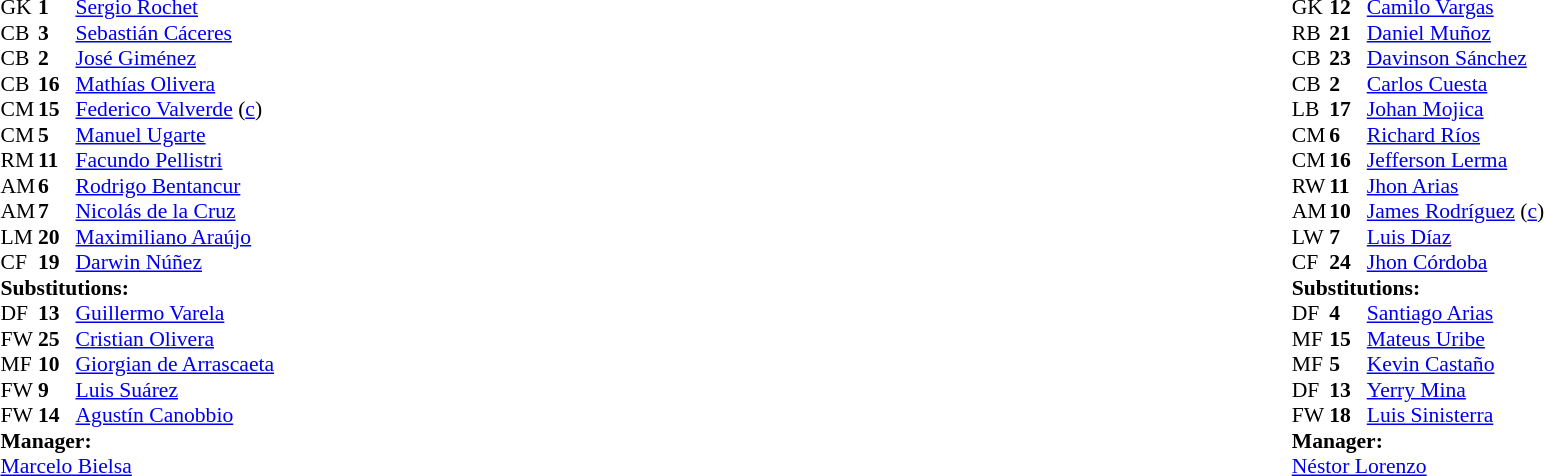<table width="100%">
<tr>
<td valign="top" width="40%"><br><table style="font-size:90%" cellspacing="0" cellpadding="0">
<tr>
<th width=25></th>
<th width=25></th>
</tr>
<tr>
<td>GK</td>
<td><strong>1</strong></td>
<td><a href='#'>Sergio Rochet</a></td>
</tr>
<tr>
<td>CB</td>
<td><strong>3</strong></td>
<td><a href='#'>Sebastián Cáceres</a></td>
</tr>
<tr>
<td>CB</td>
<td><strong>2</strong></td>
<td><a href='#'>José Giménez</a></td>
<td></td>
</tr>
<tr>
<td>CB</td>
<td><strong>16</strong></td>
<td><a href='#'>Mathías Olivera</a></td>
<td></td>
<td></td>
</tr>
<tr>
<td>CM</td>
<td><strong>15</strong></td>
<td><a href='#'>Federico Valverde</a> (<a href='#'>c</a>)</td>
</tr>
<tr>
<td>CM</td>
<td><strong>5</strong></td>
<td><a href='#'>Manuel Ugarte</a></td>
</tr>
<tr>
<td>RM</td>
<td><strong>11</strong></td>
<td><a href='#'>Facundo Pellistri</a></td>
<td></td>
<td></td>
</tr>
<tr>
<td>AM</td>
<td><strong>6</strong></td>
<td><a href='#'>Rodrigo Bentancur</a></td>
<td></td>
<td></td>
</tr>
<tr>
<td>AM</td>
<td><strong>7</strong></td>
<td><a href='#'>Nicolás de la Cruz</a></td>
<td></td>
<td></td>
</tr>
<tr>
<td>LM</td>
<td><strong>20</strong></td>
<td><a href='#'>Maximiliano Araújo</a></td>
</tr>
<tr>
<td>CF</td>
<td><strong>19</strong></td>
<td><a href='#'>Darwin Núñez</a></td>
</tr>
<tr>
<td colspan=3><strong>Substitutions:</strong></td>
</tr>
<tr>
<td>DF</td>
<td><strong>13</strong></td>
<td><a href='#'>Guillermo Varela</a></td>
<td></td>
<td></td>
</tr>
<tr>
<td>FW</td>
<td><strong>25</strong></td>
<td><a href='#'>Cristian Olivera</a></td>
<td></td>
<td></td>
</tr>
<tr>
<td>MF</td>
<td><strong>10</strong></td>
<td><a href='#'>Giorgian de Arrascaeta</a></td>
<td></td>
<td></td>
</tr>
<tr>
<td>FW</td>
<td><strong>9</strong></td>
<td><a href='#'>Luis Suárez</a></td>
<td></td>
<td></td>
</tr>
<tr>
<td>FW</td>
<td><strong>14</strong></td>
<td><a href='#'>Agustín Canobbio</a></td>
<td></td>
<td></td>
</tr>
<tr>
<td colspan=3><strong>Manager:</strong></td>
</tr>
<tr>
<td colspan=3> <a href='#'>Marcelo Bielsa</a></td>
</tr>
</table>
</td>
<td valign="top"></td>
<td valign="top" width="50%"><br><table style="font-size:90%; margin:auto" cellspacing="0" cellpadding="0">
<tr>
<th width=25></th>
<th width=25></th>
</tr>
<tr>
<td>GK</td>
<td><strong>12</strong></td>
<td><a href='#'>Camilo Vargas</a></td>
</tr>
<tr>
<td>RB</td>
<td><strong>21</strong></td>
<td><a href='#'>Daniel Muñoz</a></td>
<td></td>
</tr>
<tr>
<td>CB</td>
<td><strong>23</strong></td>
<td><a href='#'>Davinson Sánchez</a></td>
</tr>
<tr>
<td>CB</td>
<td><strong>2</strong></td>
<td><a href='#'>Carlos Cuesta</a></td>
<td></td>
</tr>
<tr>
<td>LB</td>
<td><strong>17</strong></td>
<td><a href='#'>Johan Mojica</a></td>
</tr>
<tr>
<td>CM</td>
<td><strong>6</strong></td>
<td><a href='#'>Richard Ríos</a></td>
<td></td>
<td></td>
</tr>
<tr>
<td>CM</td>
<td><strong>16</strong></td>
<td><a href='#'>Jefferson Lerma</a></td>
</tr>
<tr>
<td>RW</td>
<td><strong>11</strong></td>
<td><a href='#'>Jhon Arias</a></td>
<td></td>
<td></td>
</tr>
<tr>
<td>AM</td>
<td><strong>10</strong></td>
<td><a href='#'>James Rodríguez</a> (<a href='#'>c</a>)</td>
<td></td>
<td></td>
</tr>
<tr>
<td>LW</td>
<td><strong>7</strong></td>
<td><a href='#'>Luis Díaz</a></td>
<td></td>
<td></td>
</tr>
<tr>
<td>CF</td>
<td><strong>24</strong></td>
<td><a href='#'>Jhon Córdoba</a></td>
<td></td>
<td></td>
</tr>
<tr>
<td colspan=3><strong>Substitutions:</strong></td>
</tr>
<tr>
<td>DF</td>
<td><strong>4</strong></td>
<td><a href='#'>Santiago Arias</a></td>
<td></td>
<td></td>
</tr>
<tr>
<td>MF</td>
<td><strong>15</strong></td>
<td><a href='#'>Mateus Uribe</a></td>
<td></td>
<td></td>
</tr>
<tr>
<td>MF</td>
<td><strong>5</strong></td>
<td><a href='#'>Kevin Castaño</a></td>
<td></td>
<td></td>
</tr>
<tr>
<td>DF</td>
<td><strong>13</strong></td>
<td><a href='#'>Yerry Mina</a></td>
<td></td>
<td></td>
</tr>
<tr>
<td>FW</td>
<td><strong>18</strong></td>
<td><a href='#'>Luis Sinisterra</a></td>
<td></td>
<td></td>
</tr>
<tr>
<td colspan=3><strong>Manager:</strong></td>
</tr>
<tr>
<td colspan=3> <a href='#'>Néstor Lorenzo</a></td>
</tr>
</table>
</td>
</tr>
</table>
